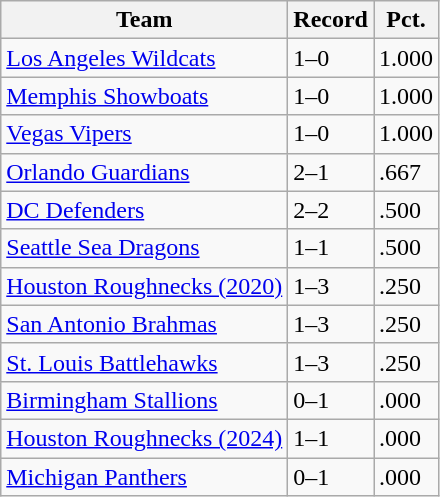<table class="wikitable sortable">
<tr>
<th>Team</th>
<th>Record</th>
<th>Pct.</th>
</tr>
<tr -bgcolor=lightgray>
<td><a href='#'>Los Angeles Wildcats</a></td>
<td>1–0</td>
<td>1.000</td>
</tr>
<tr>
<td><a href='#'>Memphis Showboats</a></td>
<td>1–0</td>
<td>1.000</td>
</tr>
<tr -bgcolor=lightgray>
<td><a href='#'>Vegas Vipers</a></td>
<td>1–0</td>
<td>1.000</td>
</tr>
<tr -bgcolor=lightgray>
<td><a href='#'>Orlando Guardians</a></td>
<td>2–1</td>
<td>.667</td>
</tr>
<tr>
<td><a href='#'>DC Defenders</a></td>
<td>2–2</td>
<td>.500</td>
</tr>
<tr -bgcolor=lightgray>
<td><a href='#'>Seattle Sea Dragons</a></td>
<td>1–1</td>
<td>.500</td>
</tr>
<tr -bgcolor=lightgray>
<td><a href='#'>Houston Roughnecks (2020)</a></td>
<td>1–3</td>
<td>.250</td>
</tr>
<tr>
<td><a href='#'>San Antonio Brahmas</a></td>
<td>1–3</td>
<td>.250</td>
</tr>
<tr>
<td><a href='#'>St. Louis Battlehawks</a></td>
<td>1–3</td>
<td>.250</td>
</tr>
<tr>
<td><a href='#'>Birmingham Stallions</a></td>
<td>0–1</td>
<td>.000</td>
</tr>
<tr>
<td><a href='#'>Houston Roughnecks (2024)</a></td>
<td>1–1</td>
<td>.000</td>
</tr>
<tr>
<td><a href='#'>Michigan Panthers</a></td>
<td>0–1</td>
<td>.000</td>
</tr>
</table>
